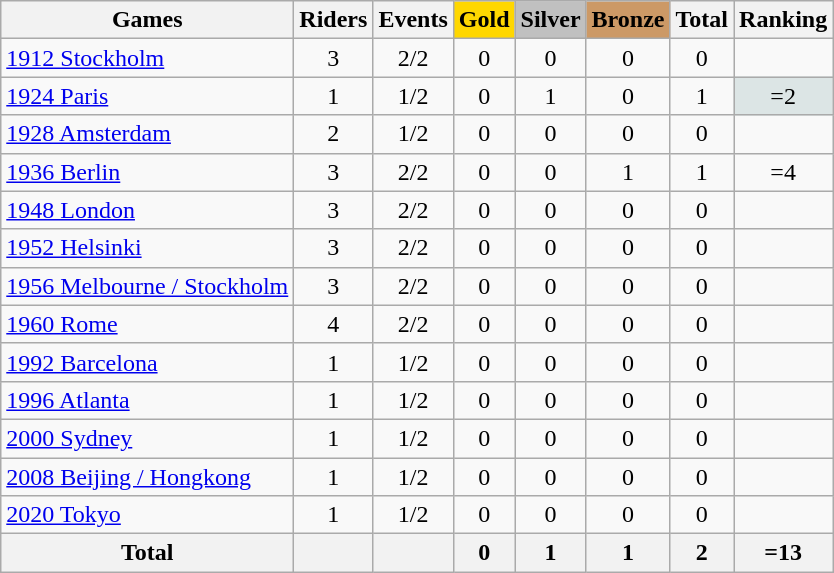<table class="wikitable sortable" style="text-align:center">
<tr>
<th>Games</th>
<th>Riders</th>
<th>Events</th>
<th style="background-color:gold;">Gold</th>
<th style="background-color:silver;">Silver</th>
<th style="background-color:#c96;">Bronze</th>
<th>Total</th>
<th>Ranking</th>
</tr>
<tr>
<td align=left><a href='#'>1912 Stockholm</a></td>
<td>3</td>
<td>2/2</td>
<td>0</td>
<td>0</td>
<td>0</td>
<td>0</td>
<td></td>
</tr>
<tr>
<td align=left><a href='#'>1924 Paris</a></td>
<td>1</td>
<td>1/2</td>
<td>0</td>
<td>1</td>
<td>0</td>
<td>1</td>
<td bgcolor=dce5e5>=2</td>
</tr>
<tr>
<td align=left><a href='#'>1928 Amsterdam</a></td>
<td>2</td>
<td>1/2</td>
<td>0</td>
<td>0</td>
<td>0</td>
<td>0</td>
<td></td>
</tr>
<tr>
<td align=left><a href='#'>1936 Berlin</a></td>
<td>3</td>
<td>2/2</td>
<td>0</td>
<td>0</td>
<td>1</td>
<td>1</td>
<td>=4</td>
</tr>
<tr>
<td align=left><a href='#'>1948 London</a></td>
<td>3</td>
<td>2/2</td>
<td>0</td>
<td>0</td>
<td>0</td>
<td>0</td>
<td></td>
</tr>
<tr>
<td align=left><a href='#'>1952 Helsinki</a></td>
<td>3</td>
<td>2/2</td>
<td>0</td>
<td>0</td>
<td>0</td>
<td>0</td>
<td></td>
</tr>
<tr>
<td align=left><a href='#'>1956 Melbourne / Stockholm</a></td>
<td>3</td>
<td>2/2</td>
<td>0</td>
<td>0</td>
<td>0</td>
<td>0</td>
<td></td>
</tr>
<tr>
<td align=left><a href='#'>1960 Rome</a></td>
<td>4</td>
<td>2/2</td>
<td>0</td>
<td>0</td>
<td>0</td>
<td>0</td>
<td></td>
</tr>
<tr>
<td align=left><a href='#'>1992 Barcelona</a></td>
<td>1</td>
<td>1/2</td>
<td>0</td>
<td>0</td>
<td>0</td>
<td>0</td>
<td></td>
</tr>
<tr>
<td align=left><a href='#'>1996 Atlanta</a></td>
<td>1</td>
<td>1/2</td>
<td>0</td>
<td>0</td>
<td>0</td>
<td>0</td>
<td></td>
</tr>
<tr>
<td align=left><a href='#'>2000 Sydney</a></td>
<td>1</td>
<td>1/2</td>
<td>0</td>
<td>0</td>
<td>0</td>
<td>0</td>
<td></td>
</tr>
<tr>
<td align=left><a href='#'>2008 Beijing / Hongkong</a></td>
<td>1</td>
<td>1/2</td>
<td>0</td>
<td>0</td>
<td>0</td>
<td>0</td>
<td></td>
</tr>
<tr>
<td align=left><a href='#'>2020 Tokyo</a></td>
<td>1</td>
<td>1/2</td>
<td>0</td>
<td>0</td>
<td>0</td>
<td>0</td>
<td></td>
</tr>
<tr>
<th>Total</th>
<th></th>
<th></th>
<th>0</th>
<th>1</th>
<th>1</th>
<th>2</th>
<th>=13</th>
</tr>
</table>
